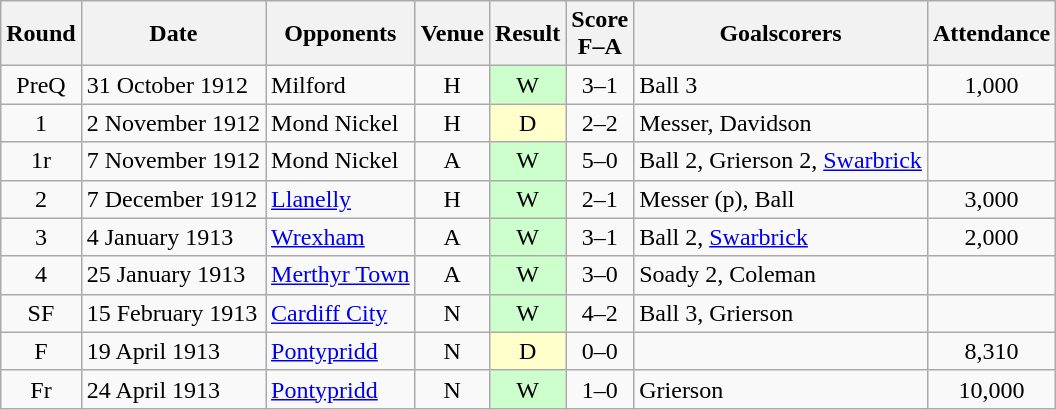<table class="wikitable" style="text-align:center">
<tr>
<th scope="col">Round</th>
<th scope="col">Date</th>
<th scope="col">Opponents</th>
<th scope="col">Venue</th>
<th scope="col">Result</th>
<th scope="col">Score<br>F–A</th>
<th scope="col">Goalscorers</th>
<th scope="col">Attendance</th>
</tr>
<tr>
<td>PreQ</td>
<td align="left">31 October 1912</td>
<td align="left">Milford</td>
<td>H</td>
<td style="background-color:#CCFFCC">W</td>
<td>3–1</td>
<td align="left">Ball 3</td>
<td>1,000</td>
</tr>
<tr>
<td>1</td>
<td align="left">2 November 1912</td>
<td align="left">Mond Nickel</td>
<td>H</td>
<td style="background-color:#FFFFCC">D</td>
<td>2–2</td>
<td align="left">Messer, Davidson</td>
<td></td>
</tr>
<tr>
<td>1r</td>
<td align="left">7 November 1912</td>
<td align="left">Mond Nickel</td>
<td>A</td>
<td style="background-color:#CCFFCC">W</td>
<td>5–0</td>
<td align="left">Ball 2, Grierson 2, <a href='#'>Swarbrick</a></td>
<td></td>
</tr>
<tr>
<td>2</td>
<td align="left">7 December 1912</td>
<td align="left"><a href='#'>Llanelly</a></td>
<td>H</td>
<td style="background-color:#CCFFCC">W</td>
<td>2–1</td>
<td align="left">Messer (p), Ball</td>
<td>3,000</td>
</tr>
<tr>
<td>3</td>
<td align="left">4 January 1913</td>
<td align="left"><a href='#'>Wrexham</a></td>
<td>A</td>
<td style="background-color:#CCFFCC">W</td>
<td>3–1</td>
<td align="left">Ball 2, <a href='#'>Swarbrick</a></td>
<td>2,000</td>
</tr>
<tr>
<td>4</td>
<td align="left">25 January 1913</td>
<td align="left"><a href='#'>Merthyr Town</a></td>
<td>A</td>
<td style="background-color:#CCFFCC">W</td>
<td>3–0</td>
<td align="left">Soady 2, Coleman</td>
<td></td>
</tr>
<tr>
<td>SF</td>
<td align="left">15 February 1913</td>
<td align="left"><a href='#'>Cardiff City</a></td>
<td>N</td>
<td style="background-color:#CCFFCC">W</td>
<td>4–2</td>
<td align="left">Ball 3, Grierson</td>
<td></td>
</tr>
<tr>
<td>F</td>
<td align="left">19 April 1913</td>
<td align="left"><a href='#'>Pontypridd</a></td>
<td>N</td>
<td style="background-color:#FFFFCC">D</td>
<td>0–0</td>
<td align="left"></td>
<td>8,310</td>
</tr>
<tr>
<td>Fr</td>
<td align="left">24 April 1913</td>
<td align="left"><a href='#'>Pontypridd</a></td>
<td>N</td>
<td style="background-color:#CCFFCC">W</td>
<td>1–0</td>
<td align="left">Grierson</td>
<td>10,000</td>
</tr>
</table>
